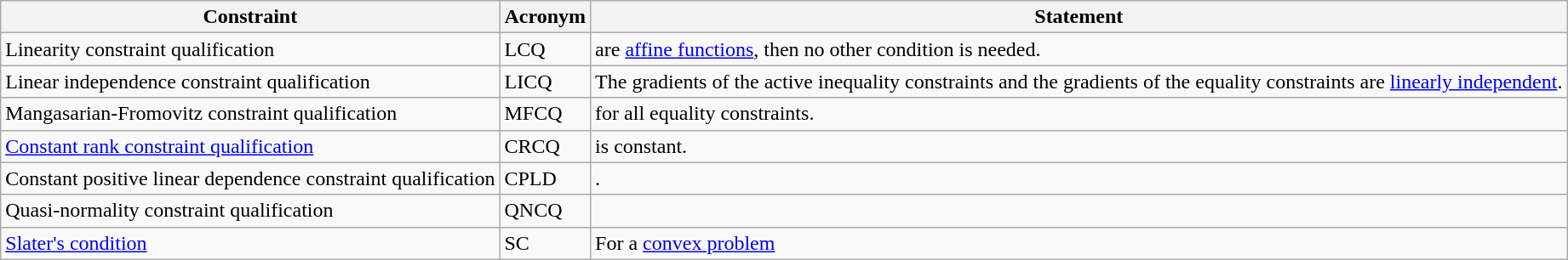<table class="wikitable">
<tr>
<th>Constraint</th>
<th>Acronym</th>
<th>Statement</th>
</tr>
<tr>
<td>Linearity constraint qualification</td>
<td>LCQ</td>
<td> are <a href='#'>affine functions</a>, then no other condition is needed.</td>
</tr>
<tr>
<td>Linear independence constraint qualification</td>
<td>LICQ</td>
<td>The gradients of the active inequality constraints and the gradients of the equality constraints are <a href='#'>linearly independent</a>.</td>
</tr>
<tr>
<td>Mangasarian-Fromovitz constraint qualification</td>
<td>MFCQ</td>
<td> for all equality constraints.</td>
</tr>
<tr>
<td><a href='#'>Constant rank constraint qualification</a></td>
<td>CRCQ</td>
<td> is constant.</td>
</tr>
<tr>
<td>Constant positive linear dependence constraint qualification</td>
<td>CPLD</td>
<td>.</td>
</tr>
<tr>
<td>Quasi-normality constraint qualification</td>
<td>QNCQ</td>
<td></td>
</tr>
<tr>
<td><a href='#'>Slater's condition</a></td>
<td>SC</td>
<td>For a <a href='#'>convex problem</a></td>
</tr>
</table>
